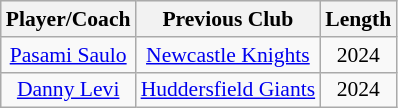<table class="wikitable sortable" style="text-align: center; font-size:90%">
<tr style="background:#efefef;">
<th>Player/Coach</th>
<th>Previous Club</th>
<th>Length</th>
</tr>
<tr>
<td><a href='#'>Pasami Saulo</a></td>
<td><a href='#'>Newcastle Knights</a></td>
<td>2024</td>
</tr>
<tr>
<td><a href='#'>Danny Levi</a></td>
<td><a href='#'>Huddersfield Giants</a></td>
<td>2024</td>
</tr>
</table>
